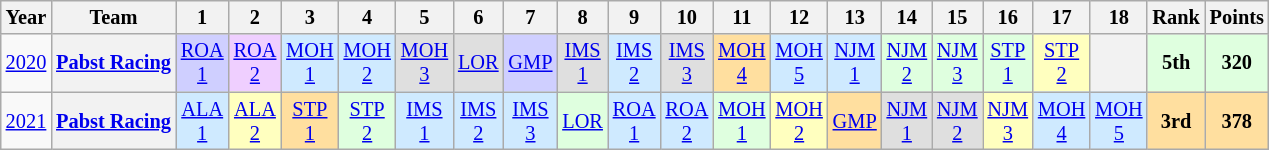<table class="wikitable" style="text-align:center; font-size:85%">
<tr>
<th>Year</th>
<th>Team</th>
<th>1</th>
<th>2</th>
<th>3</th>
<th>4</th>
<th>5</th>
<th>6</th>
<th>7</th>
<th>8</th>
<th>9</th>
<th>10</th>
<th>11</th>
<th>12</th>
<th>13</th>
<th>14</th>
<th>15</th>
<th>16</th>
<th>17</th>
<th>18</th>
<th>Rank</th>
<th>Points</th>
</tr>
<tr>
<td><a href='#'>2020</a></td>
<th nowrap><a href='#'>Pabst Racing</a></th>
<td style=background:#CFCFFF><a href='#'>ROA<br>1</a><br></td>
<td style=background:#EFCFFF><a href='#'>ROA<br>2</a><br></td>
<td style=background:#CFEAFF><a href='#'>MOH<br>1</a><br></td>
<td style=background:#CFEAFF><a href='#'>MOH<br>2</a><br></td>
<td style=background:#DFDFDF><a href='#'>MOH<br>3</a><br></td>
<td style=background:#DFDFDF><a href='#'>LOR</a><br></td>
<td style=background:#CFCFFF><a href='#'>GMP</a><br></td>
<td style=background:#DFDFDF><a href='#'>IMS<br>1</a><br></td>
<td style=background:#CFEAFF><a href='#'>IMS<br>2</a><br></td>
<td style=background:#DFDFDF><a href='#'>IMS<br>3</a><br></td>
<td style=background:#FFDF9F><a href='#'>MOH<br>4</a><br></td>
<td style=background:#CFEAFF><a href='#'>MOH<br>5</a><br></td>
<td style=background:#CFEAFF><a href='#'>NJM<br>1</a><br></td>
<td style=background:#DFFFDF><a href='#'>NJM<br>2</a><br></td>
<td style=background:#DFFFDF><a href='#'>NJM<br>3</a><br></td>
<td style=background:#DFFFDF><a href='#'>STP<br>1</a><br></td>
<td style=background:#FFFFBF><a href='#'>STP<br>2</a><br></td>
<th></th>
<th style="background:#DFFFDF;">5th</th>
<th style="background:#DFFFDF;">320</th>
</tr>
<tr>
<td><a href='#'>2021</a></td>
<th nowrap><a href='#'>Pabst Racing</a></th>
<td style=background:#CFEAFF><a href='#'>ALA<br>1</a><br></td>
<td style=background:#FFFFBF><a href='#'>ALA<br>2</a><br></td>
<td style=background:#FFDF9F><a href='#'>STP<br>1</a><br></td>
<td style=background:#DFFFDF><a href='#'>STP<br>2</a><br></td>
<td style=background:#CFEAFF><a href='#'>IMS<br>1</a><br></td>
<td style=background:#CFEAFF><a href='#'>IMS<br>2</a><br></td>
<td style=background:#CFEAFF><a href='#'>IMS<br>3</a><br></td>
<td style=background:#DFFFDF><a href='#'>LOR</a><br></td>
<td style=background:#CFEAFF><a href='#'>ROA<br>1</a><br></td>
<td style=background:#CFEAFF><a href='#'>ROA<br>2</a><br></td>
<td style=background:#DFFFDF><a href='#'>MOH<br>1</a><br></td>
<td style=background:#FFFFBF><a href='#'>MOH<br>2</a><br></td>
<td style=background:#FFDF9F><a href='#'>GMP</a><br></td>
<td style=background:#DFDFDF><a href='#'>NJM<br>1</a><br></td>
<td style=background:#DFDFDF><a href='#'>NJM<br>2</a><br></td>
<td style=background:#FFFFBF><a href='#'>NJM<br>3</a><br></td>
<td style=background:#CFEAFF><a href='#'>MOH<br>4</a><br></td>
<td style=background:#CFEAFF><a href='#'>MOH<br>5</a><br></td>
<th style=background:#FFDF9F>3rd</th>
<th style=background:#FFDF9F>378</th>
</tr>
</table>
